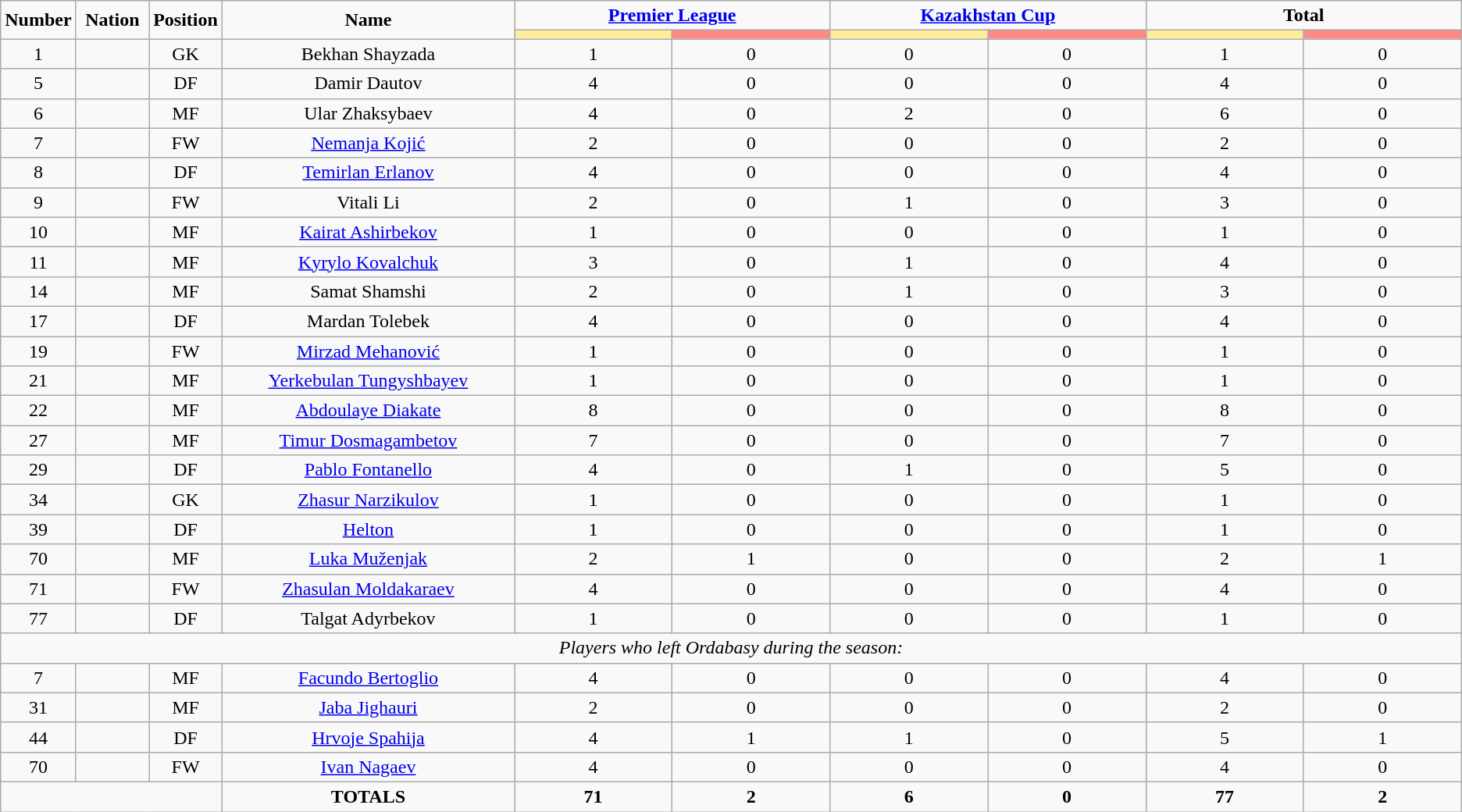<table class="wikitable" style="text-align:center;">
<tr>
<td rowspan="2"  style="width:5%; text-align:center;"><strong>Number</strong></td>
<td rowspan="2"  style="width:5%; text-align:center;"><strong>Nation</strong></td>
<td rowspan="2"  style="width:5%; text-align:center;"><strong>Position</strong></td>
<td rowspan="2"  style="width:20%; text-align:center;"><strong>Name</strong></td>
<td colspan="2" style="text-align:center;"><strong><a href='#'>Premier League</a></strong></td>
<td colspan="2" style="text-align:center;"><strong><a href='#'>Kazakhstan Cup</a></strong></td>
<td colspan="2" style="text-align:center;"><strong>Total</strong></td>
</tr>
<tr>
<th style="width:60px; background:#fe9;"></th>
<th style="width:60px; background:#ff8888;"></th>
<th style="width:60px; background:#fe9;"></th>
<th style="width:60px; background:#ff8888;"></th>
<th style="width:60px; background:#fe9;"></th>
<th style="width:60px; background:#ff8888;"></th>
</tr>
<tr>
<td>1</td>
<td></td>
<td>GK</td>
<td>Bekhan Shayzada</td>
<td>1</td>
<td>0</td>
<td>0</td>
<td>0</td>
<td>1</td>
<td>0</td>
</tr>
<tr>
<td>5</td>
<td></td>
<td>DF</td>
<td>Damir Dautov</td>
<td>4</td>
<td>0</td>
<td>0</td>
<td>0</td>
<td>4</td>
<td>0</td>
</tr>
<tr>
<td>6</td>
<td></td>
<td>MF</td>
<td>Ular Zhaksybaev</td>
<td>4</td>
<td>0</td>
<td>2</td>
<td>0</td>
<td>6</td>
<td>0</td>
</tr>
<tr>
<td>7</td>
<td></td>
<td>FW</td>
<td><a href='#'>Nemanja Kojić</a></td>
<td>2</td>
<td>0</td>
<td>0</td>
<td>0</td>
<td>2</td>
<td>0</td>
</tr>
<tr>
<td>8</td>
<td></td>
<td>DF</td>
<td><a href='#'>Temirlan Erlanov</a></td>
<td>4</td>
<td>0</td>
<td>0</td>
<td>0</td>
<td>4</td>
<td>0</td>
</tr>
<tr>
<td>9</td>
<td></td>
<td>FW</td>
<td>Vitali Li</td>
<td>2</td>
<td>0</td>
<td>1</td>
<td>0</td>
<td>3</td>
<td>0</td>
</tr>
<tr>
<td>10</td>
<td></td>
<td>MF</td>
<td><a href='#'>Kairat Ashirbekov</a></td>
<td>1</td>
<td>0</td>
<td>0</td>
<td>0</td>
<td>1</td>
<td>0</td>
</tr>
<tr>
<td>11</td>
<td></td>
<td>MF</td>
<td><a href='#'>Kyrylo Kovalchuk</a></td>
<td>3</td>
<td>0</td>
<td>1</td>
<td>0</td>
<td>4</td>
<td>0</td>
</tr>
<tr>
<td>14</td>
<td></td>
<td>MF</td>
<td>Samat Shamshi</td>
<td>2</td>
<td>0</td>
<td>1</td>
<td>0</td>
<td>3</td>
<td>0</td>
</tr>
<tr>
<td>17</td>
<td></td>
<td>DF</td>
<td>Mardan Tolebek</td>
<td>4</td>
<td>0</td>
<td>0</td>
<td>0</td>
<td>4</td>
<td>0</td>
</tr>
<tr>
<td>19</td>
<td></td>
<td>FW</td>
<td><a href='#'>Mirzad Mehanović</a></td>
<td>1</td>
<td>0</td>
<td>0</td>
<td>0</td>
<td>1</td>
<td>0</td>
</tr>
<tr>
<td>21</td>
<td></td>
<td>MF</td>
<td><a href='#'>Yerkebulan Tungyshbayev</a></td>
<td>1</td>
<td>0</td>
<td>0</td>
<td>0</td>
<td>1</td>
<td>0</td>
</tr>
<tr>
<td>22</td>
<td></td>
<td>MF</td>
<td><a href='#'>Abdoulaye Diakate</a></td>
<td>8</td>
<td>0</td>
<td>0</td>
<td>0</td>
<td>8</td>
<td>0</td>
</tr>
<tr>
<td>27</td>
<td></td>
<td>MF</td>
<td><a href='#'>Timur Dosmagambetov</a></td>
<td>7</td>
<td>0</td>
<td>0</td>
<td>0</td>
<td>7</td>
<td>0</td>
</tr>
<tr>
<td>29</td>
<td></td>
<td>DF</td>
<td><a href='#'>Pablo Fontanello</a></td>
<td>4</td>
<td>0</td>
<td>1</td>
<td>0</td>
<td>5</td>
<td>0</td>
</tr>
<tr>
<td>34</td>
<td></td>
<td>GK</td>
<td><a href='#'>Zhasur Narzikulov</a></td>
<td>1</td>
<td>0</td>
<td>0</td>
<td>0</td>
<td>1</td>
<td>0</td>
</tr>
<tr>
<td>39</td>
<td></td>
<td>DF</td>
<td><a href='#'>Helton</a></td>
<td>1</td>
<td>0</td>
<td>0</td>
<td>0</td>
<td>1</td>
<td>0</td>
</tr>
<tr>
<td>70</td>
<td></td>
<td>MF</td>
<td><a href='#'>Luka Muženjak</a></td>
<td>2</td>
<td>1</td>
<td>0</td>
<td>0</td>
<td>2</td>
<td>1</td>
</tr>
<tr>
<td>71</td>
<td></td>
<td>FW</td>
<td><a href='#'>Zhasulan Moldakaraev</a></td>
<td>4</td>
<td>0</td>
<td>0</td>
<td>0</td>
<td>4</td>
<td>0</td>
</tr>
<tr>
<td>77</td>
<td></td>
<td>DF</td>
<td>Talgat Adyrbekov</td>
<td>1</td>
<td>0</td>
<td>0</td>
<td>0</td>
<td>1</td>
<td>0</td>
</tr>
<tr>
<td colspan="14"><em>Players who left Ordabasy during the season:</em></td>
</tr>
<tr>
<td>7</td>
<td></td>
<td>MF</td>
<td><a href='#'>Facundo Bertoglio</a></td>
<td>4</td>
<td>0</td>
<td>0</td>
<td>0</td>
<td>4</td>
<td>0</td>
</tr>
<tr>
<td>31</td>
<td></td>
<td>MF</td>
<td><a href='#'>Jaba Jighauri</a></td>
<td>2</td>
<td>0</td>
<td>0</td>
<td>0</td>
<td>2</td>
<td>0</td>
</tr>
<tr>
<td>44</td>
<td></td>
<td>DF</td>
<td><a href='#'>Hrvoje Spahija</a></td>
<td>4</td>
<td>1</td>
<td>1</td>
<td>0</td>
<td>5</td>
<td>1</td>
</tr>
<tr>
<td>70</td>
<td></td>
<td>FW</td>
<td><a href='#'>Ivan Nagaev</a></td>
<td>4</td>
<td>0</td>
<td>0</td>
<td>0</td>
<td>4</td>
<td>0</td>
</tr>
<tr>
<td colspan="3"></td>
<td><strong>TOTALS</strong></td>
<td><strong>71</strong></td>
<td><strong>2</strong></td>
<td><strong>6</strong></td>
<td><strong>0</strong></td>
<td><strong>77</strong></td>
<td><strong>2</strong></td>
</tr>
</table>
